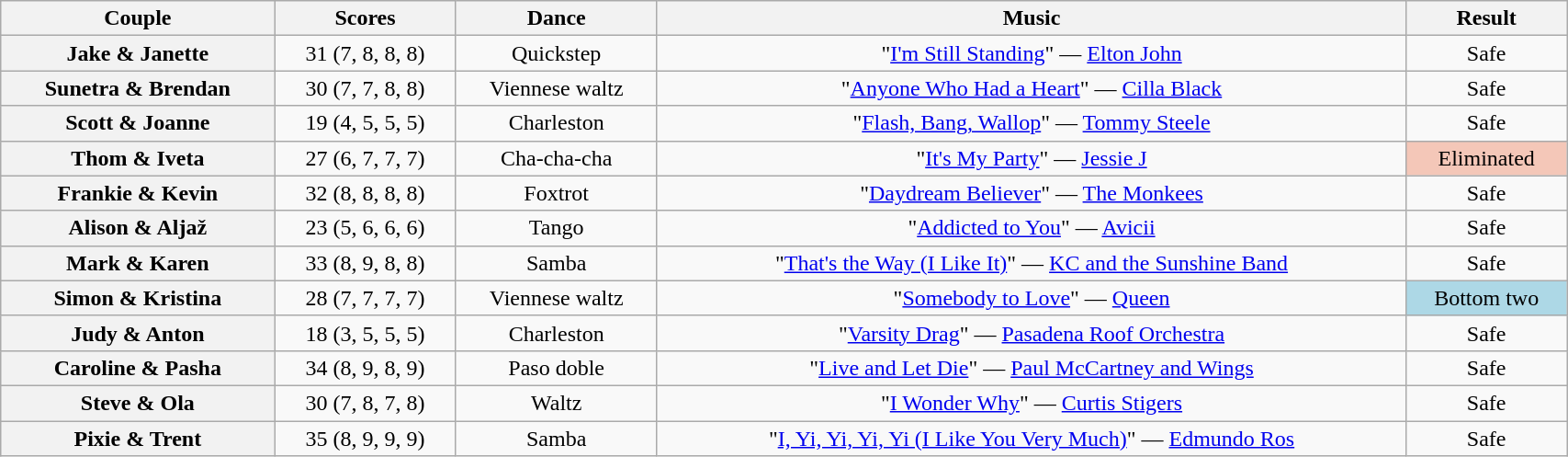<table class="wikitable sortable" style="text-align:center; width:90%">
<tr>
<th scope="col">Couple</th>
<th scope="col">Scores</th>
<th scope="col" class="unsortable">Dance</th>
<th scope="col" class="unsortable">Music</th>
<th scope="col" class="unsortable">Result</th>
</tr>
<tr>
<th scope="row">Jake & Janette</th>
<td>31 (7, 8, 8, 8)</td>
<td>Quickstep</td>
<td>"<a href='#'>I'm Still Standing</a>" — <a href='#'>Elton John</a></td>
<td>Safe</td>
</tr>
<tr>
<th scope="row">Sunetra & Brendan</th>
<td>30 (7, 7, 8, 8)</td>
<td>Viennese waltz</td>
<td>"<a href='#'>Anyone Who Had a Heart</a>" — <a href='#'>Cilla Black</a></td>
<td>Safe</td>
</tr>
<tr>
<th scope="row">Scott & Joanne</th>
<td>19 (4, 5, 5, 5)</td>
<td>Charleston</td>
<td>"<a href='#'>Flash, Bang, Wallop</a>" — <a href='#'>Tommy Steele</a></td>
<td>Safe</td>
</tr>
<tr>
<th scope="row">Thom & Iveta</th>
<td>27 (6, 7, 7, 7)</td>
<td>Cha-cha-cha</td>
<td>"<a href='#'>It's My Party</a>" — <a href='#'>Jessie J</a></td>
<td bgcolor="f4c7b8">Eliminated</td>
</tr>
<tr>
<th scope="row">Frankie & Kevin</th>
<td>32 (8, 8, 8, 8)</td>
<td>Foxtrot</td>
<td>"<a href='#'>Daydream Believer</a>" — <a href='#'>The Monkees</a></td>
<td>Safe</td>
</tr>
<tr>
<th scope="row">Alison & Aljaž</th>
<td>23 (5, 6, 6, 6)</td>
<td>Tango</td>
<td>"<a href='#'>Addicted to You</a>" — <a href='#'>Avicii</a></td>
<td>Safe</td>
</tr>
<tr>
<th scope="row">Mark & Karen</th>
<td>33 (8, 9, 8, 8)</td>
<td>Samba</td>
<td>"<a href='#'>That's the Way (I Like It)</a>" — <a href='#'>KC and the Sunshine Band</a></td>
<td>Safe</td>
</tr>
<tr>
<th scope="row">Simon & Kristina</th>
<td>28 (7, 7, 7, 7)</td>
<td>Viennese waltz</td>
<td>"<a href='#'>Somebody to Love</a>" — <a href='#'>Queen</a></td>
<td bgcolor="lightblue">Bottom two</td>
</tr>
<tr>
<th scope="row">Judy & Anton</th>
<td>18 (3, 5, 5, 5)</td>
<td>Charleston</td>
<td>"<a href='#'>Varsity Drag</a>" — <a href='#'>Pasadena Roof Orchestra</a></td>
<td>Safe</td>
</tr>
<tr>
<th scope="row">Caroline & Pasha</th>
<td>34 (8, 9, 8, 9)</td>
<td>Paso doble</td>
<td>"<a href='#'>Live and Let Die</a>" — <a href='#'>Paul McCartney and Wings</a></td>
<td>Safe</td>
</tr>
<tr>
<th scope="row">Steve & Ola</th>
<td>30 (7, 8, 7, 8)</td>
<td>Waltz</td>
<td>"<a href='#'>I Wonder Why</a>" — <a href='#'>Curtis Stigers</a></td>
<td>Safe</td>
</tr>
<tr>
<th scope="row">Pixie & Trent</th>
<td>35 (8, 9, 9, 9)</td>
<td>Samba</td>
<td>"<a href='#'>I, Yi, Yi, Yi, Yi (I Like You Very Much)</a>" — <a href='#'>Edmundo Ros</a></td>
<td>Safe</td>
</tr>
</table>
